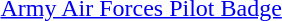<table>
<tr>
<td></td>
<td><a href='#'>Army Air Forces Pilot Badge</a></td>
</tr>
</table>
